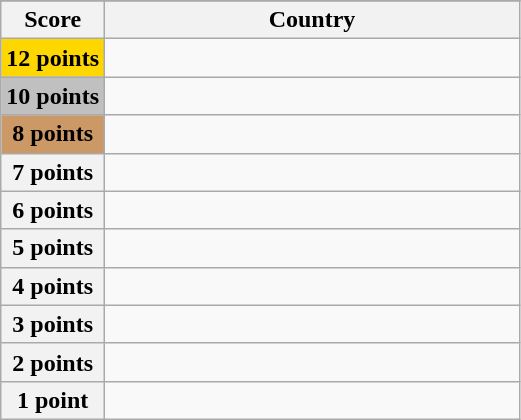<table class="wikitable">
<tr>
</tr>
<tr>
<th scope="col" width="20%">Score</th>
<th scope="col">Country</th>
</tr>
<tr>
<th scope="row" style="background:gold">12 points</th>
<td></td>
</tr>
<tr>
<th scope="row" style="background:silver">10 points</th>
<td></td>
</tr>
<tr>
<th scope="row" style="background:#CC9966">8 points</th>
<td></td>
</tr>
<tr>
<th scope="row">7 points</th>
<td></td>
</tr>
<tr>
<th scope="row">6 points</th>
<td></td>
</tr>
<tr>
<th scope="row">5 points</th>
<td></td>
</tr>
<tr>
<th scope="row">4 points</th>
<td></td>
</tr>
<tr>
<th scope="row">3 points</th>
<td></td>
</tr>
<tr>
<th scope="row">2 points</th>
<td></td>
</tr>
<tr>
<th scope="row">1 point</th>
<td></td>
</tr>
</table>
